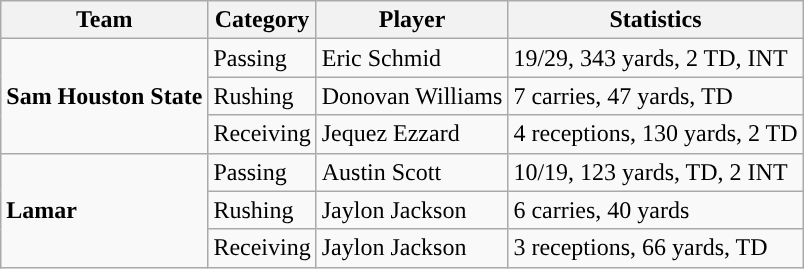<table class="wikitable" style="float: left;">
<tr>
<th>Team</th>
<th>Category</th>
<th>Player</th>
<th>Statistics</th>
</tr>
<tr>
<td rowspan=3><strong>Sam Houston State</strong></td>
<td>Passing</td>
<td>Eric Schmid</td>
<td>19/29, 343 yards, 2 TD, INT</td>
</tr>
<tr>
<td>Rushing</td>
<td>Donovan Williams</td>
<td>7 carries, 47 yards, TD</td>
</tr>
<tr>
<td>Receiving</td>
<td>Jequez Ezzard</td>
<td>4 receptions, 130 yards, 2 TD</td>
</tr>
<tr>
<td rowspan=3><strong>Lamar</strong></td>
<td>Passing</td>
<td>Austin Scott</td>
<td>10/19, 123 yards, TD, 2 INT</td>
</tr>
<tr>
<td>Rushing</td>
<td>Jaylon Jackson</td>
<td>6 carries, 40 yards</td>
</tr>
<tr>
<td>Receiving</td>
<td>Jaylon Jackson</td>
<td>3 receptions, 66 yards, TD</td>
</tr>
</table>
